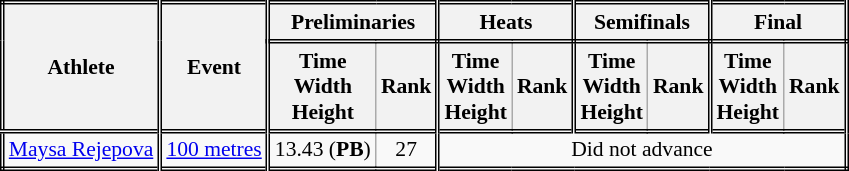<table class=wikitable style="font-size:90%; border: double;">
<tr>
<th rowspan="2" style="border-right:double">Athlete</th>
<th rowspan="2" style="border-right:double">Event</th>
<th colspan="2" style="border-right:double; border-bottom:double;">Preliminaries</th>
<th colspan="2" style="border-right:double; border-bottom:double;">Heats</th>
<th colspan="2" style="border-right:double; border-bottom:double;">Semifinals</th>
<th colspan="2" style="border-right:double; border-bottom:double;">Final</th>
</tr>
<tr>
<th>Time<br>Width<br>Height</th>
<th style="border-right:double">Rank</th>
<th>Time<br>Width<br>Height</th>
<th style="border-right:double">Rank</th>
<th>Time<br>Width<br>Height</th>
<th style="border-right:double">Rank</th>
<th>Time<br>Width<br>Height</th>
<th style="border-right:double">Rank</th>
</tr>
<tr style="border-top: double;">
<td style="border-right:double"><a href='#'>Maysa Rejepova</a></td>
<td style="border-right:double"><a href='#'>100 metres</a></td>
<td align=center>13.43  (<strong>PB</strong>)</td>
<td style="border-right:double" align=center>27</td>
<td colspan="6" align=center>Did not advance</td>
</tr>
</table>
